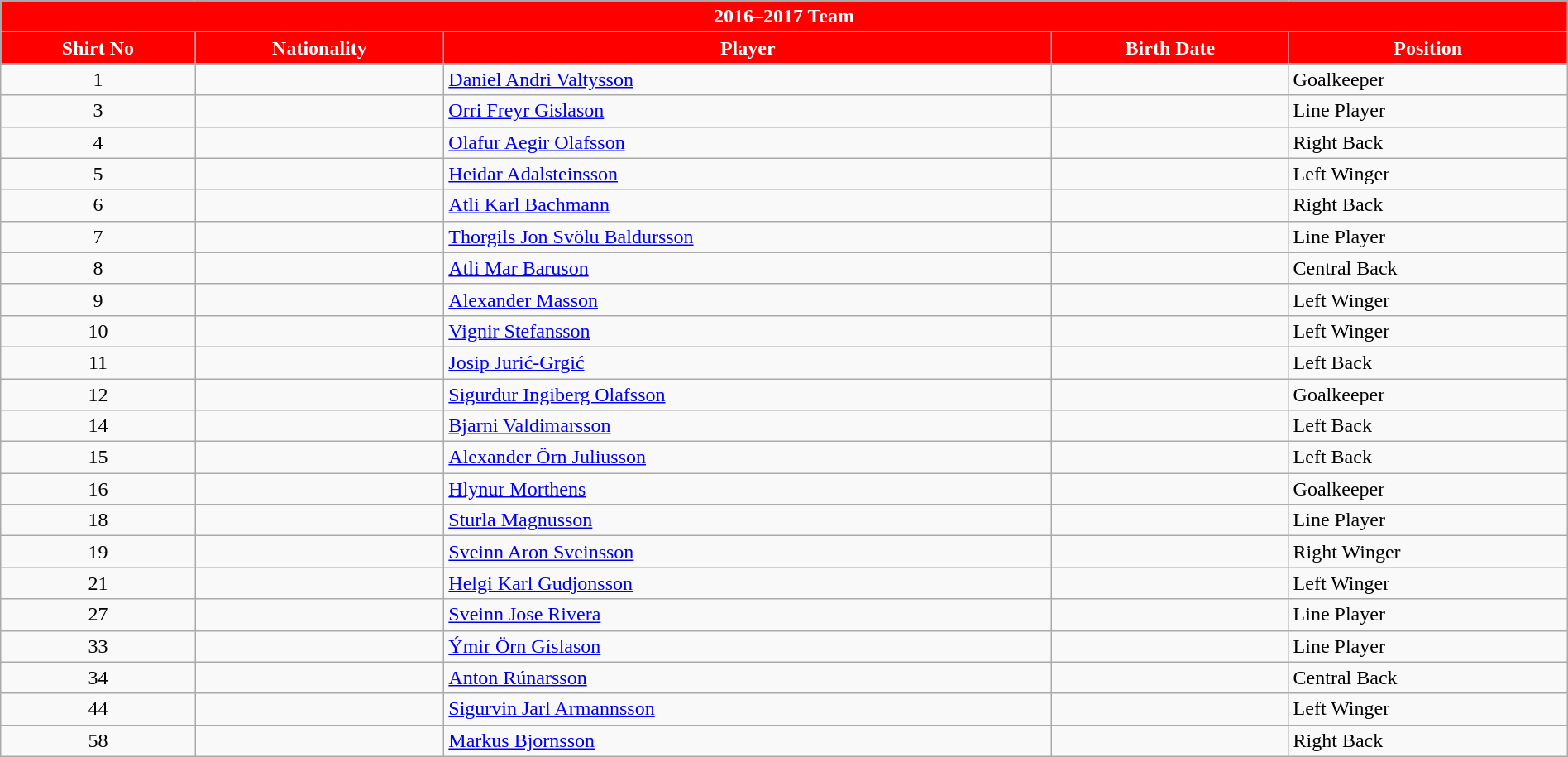<table class="wikitable collapsible collapsed" style="width:100%;">
<tr>
<th colspan=5 style="background-color:#FF0000;color:white;text-align:center;"><strong>2016–2017 Team</strong></th>
</tr>
<tr>
<th style="color:white; background:#FF0000">Shirt No</th>
<th style="color:white; background:#FF0000">Nationality</th>
<th style="color:white; background:#FF0000">Player</th>
<th style="color:white; background:#FF0000">Birth Date</th>
<th style="color:white; background:#FF0000">Position</th>
</tr>
<tr>
<td align=center>1</td>
<td></td>
<td><a href='#'>Daniel Andri Valtysson</a></td>
<td></td>
<td>Goalkeeper</td>
</tr>
<tr>
<td align=center>3</td>
<td></td>
<td><a href='#'>Orri Freyr Gislason</a></td>
<td></td>
<td>Line Player</td>
</tr>
<tr>
<td align=center>4</td>
<td></td>
<td><a href='#'>Olafur Aegir Olafsson</a></td>
<td></td>
<td>Right Back</td>
</tr>
<tr>
<td align=center>5</td>
<td></td>
<td><a href='#'>Heidar Adalsteinsson</a></td>
<td></td>
<td>Left Winger</td>
</tr>
<tr>
<td align=center>6</td>
<td></td>
<td><a href='#'>Atli Karl Bachmann</a></td>
<td></td>
<td>Right Back</td>
</tr>
<tr>
<td align=center>7</td>
<td></td>
<td><a href='#'>Thorgils Jon Svölu Baldursson</a></td>
<td></td>
<td>Line Player</td>
</tr>
<tr>
<td align=center>8</td>
<td></td>
<td><a href='#'>Atli Mar Baruson</a></td>
<td></td>
<td>Central Back</td>
</tr>
<tr>
<td align=center>9</td>
<td></td>
<td><a href='#'>Alexander Masson</a></td>
<td></td>
<td>Left Winger</td>
</tr>
<tr>
<td align=center>10</td>
<td></td>
<td><a href='#'>Vignir Stefansson</a></td>
<td></td>
<td>Left Winger</td>
</tr>
<tr>
<td align=center>11</td>
<td></td>
<td><a href='#'>Josip Jurić-Grgić</a></td>
<td></td>
<td>Left Back</td>
</tr>
<tr>
<td align=center>12</td>
<td></td>
<td><a href='#'>Sigurdur Ingiberg Olafsson</a></td>
<td></td>
<td>Goalkeeper</td>
</tr>
<tr>
<td align=center>14</td>
<td></td>
<td><a href='#'>Bjarni Valdimarsson</a></td>
<td></td>
<td>Left Back</td>
</tr>
<tr>
<td align=center>15</td>
<td></td>
<td><a href='#'>Alexander Örn Juliusson</a></td>
<td></td>
<td>Left Back</td>
</tr>
<tr>
<td align=center>16</td>
<td></td>
<td><a href='#'>Hlynur Morthens</a></td>
<td></td>
<td>Goalkeeper</td>
</tr>
<tr>
<td align=center>18</td>
<td></td>
<td><a href='#'>Sturla Magnusson</a></td>
<td></td>
<td>Line Player</td>
</tr>
<tr>
<td align=center>19</td>
<td></td>
<td><a href='#'>Sveinn Aron Sveinsson</a></td>
<td></td>
<td>Right Winger</td>
</tr>
<tr>
<td align=center>21</td>
<td></td>
<td><a href='#'>Helgi Karl Gudjonsson</a></td>
<td></td>
<td>Left Winger</td>
</tr>
<tr>
<td align=center>27</td>
<td></td>
<td><a href='#'>Sveinn Jose Rivera</a></td>
<td></td>
<td>Line Player</td>
</tr>
<tr>
<td align=center>33</td>
<td></td>
<td><a href='#'>Ýmir Örn Gíslason</a></td>
<td></td>
<td>Line Player</td>
</tr>
<tr>
<td align=center>34</td>
<td></td>
<td><a href='#'>Anton Rúnarsson</a></td>
<td></td>
<td>Central Back</td>
</tr>
<tr>
<td align=center>44</td>
<td></td>
<td><a href='#'>Sigurvin Jarl Armannsson</a></td>
<td></td>
<td>Left Winger</td>
</tr>
<tr>
<td align=center>58</td>
<td></td>
<td><a href='#'>Markus Bjornsson</a></td>
<td></td>
<td>Right Back</td>
</tr>
</table>
